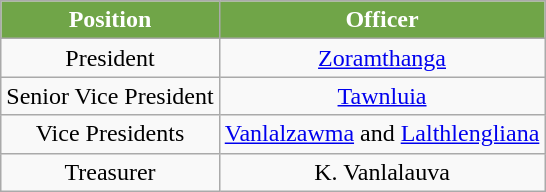<table class="wikitable sortable" style="text-align:center;">
<tr>
<th style="background-color:#70A548;color:white;">Position</th>
<th style="background-color:#70A548;color:white;">Officer</th>
</tr>
<tr>
<td>President</td>
<td><a href='#'>Zoramthanga</a></td>
</tr>
<tr>
<td>Senior Vice President</td>
<td><a href='#'>Tawnluia</a></td>
</tr>
<tr>
<td>Vice Presidents</td>
<td><a href='#'>Vanlalzawma</a> and <a href='#'>Lalthlengliana</a></td>
</tr>
<tr>
<td>Treasurer</td>
<td>K. Vanlalauva</td>
</tr>
</table>
